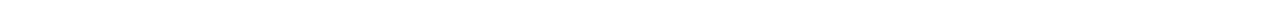<table style="width:100%; text-align:center;">
<tr style="color:white;">
<td style="background:"><strong>26</strong></td>
<td style="background:"><strong>20</strong></td>
<td style="background:"><strong>24</strong></td>
</tr>
<tr>
<td></td>
<td></td>
<td></td>
</tr>
</table>
